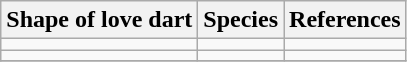<table class="wikitable">
<tr>
<th>Shape of love dart</th>
<th>Species</th>
<th>References</th>
</tr>
<tr>
<td></td>
<td></td>
<td></td>
</tr>
<tr>
<td></td>
<td></td>
<td></td>
</tr>
<tr>
</tr>
</table>
